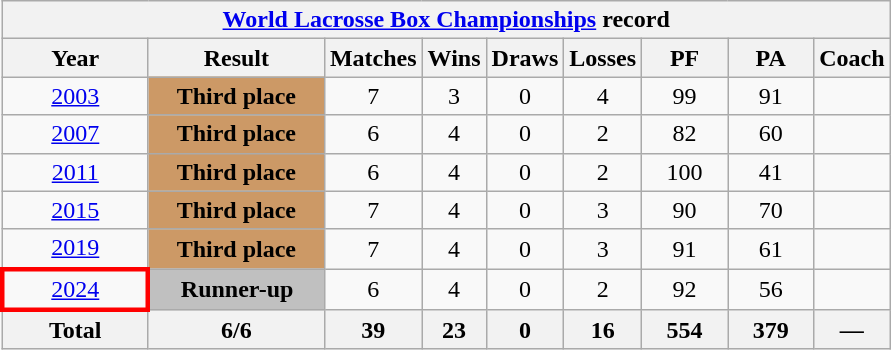<table class="wikitable"  style="text-align:center;">
<tr>
<th colspan=9><strong><a href='#'>World Lacrosse Box Championships</a> record</strong></th>
</tr>
<tr>
<th width=90>Year</th>
<th width=110>Result</th>
<th>Matches</th>
<th>Wins</th>
<th>Draws</th>
<th>Losses</th>
<th width=50>PF</th>
<th width=50>PA</th>
<th>Coach</th>
</tr>
<tr>
<td> <a href='#'>2003</a></td>
<td style="background:#c96;"><strong>Third place</strong></td>
<td>7</td>
<td>3</td>
<td>0</td>
<td>4</td>
<td>99</td>
<td>91</td>
<td></td>
</tr>
<tr>
<td> <a href='#'>2007</a></td>
<td style="background:#c96;"><strong>Third place</strong></td>
<td>6</td>
<td>4</td>
<td>0</td>
<td>2</td>
<td>82</td>
<td>60</td>
<td></td>
</tr>
<tr>
<td> <a href='#'>2011</a></td>
<td style="background:#c96;"><strong>Third place</strong></td>
<td>6</td>
<td>4</td>
<td>0</td>
<td>2</td>
<td>100</td>
<td>41</td>
<td></td>
</tr>
<tr>
<td> <a href='#'>2015</a></td>
<td style="background:#c96;"><strong>Third place</strong></td>
<td>7</td>
<td>4</td>
<td>0</td>
<td>3</td>
<td>90</td>
<td>70</td>
<td></td>
</tr>
<tr>
<td> <a href='#'>2019</a></td>
<td style="background:#c96;"><strong>Third place</strong></td>
<td>7</td>
<td>4</td>
<td>0</td>
<td>3</td>
<td>91</td>
<td>61</td>
<td></td>
</tr>
<tr>
<td style="border: 3px solid red"> <a href='#'>2024</a></td>
<td style="background:silver;"><strong>Runner-up</strong></td>
<td>6</td>
<td>4</td>
<td>0</td>
<td>2</td>
<td>92</td>
<td>56</td>
<td></td>
</tr>
<tr>
<th>Total</th>
<th>6/6</th>
<th>39</th>
<th>23</th>
<th>0</th>
<th>16</th>
<th>554</th>
<th>379</th>
<th>—</th>
</tr>
</table>
